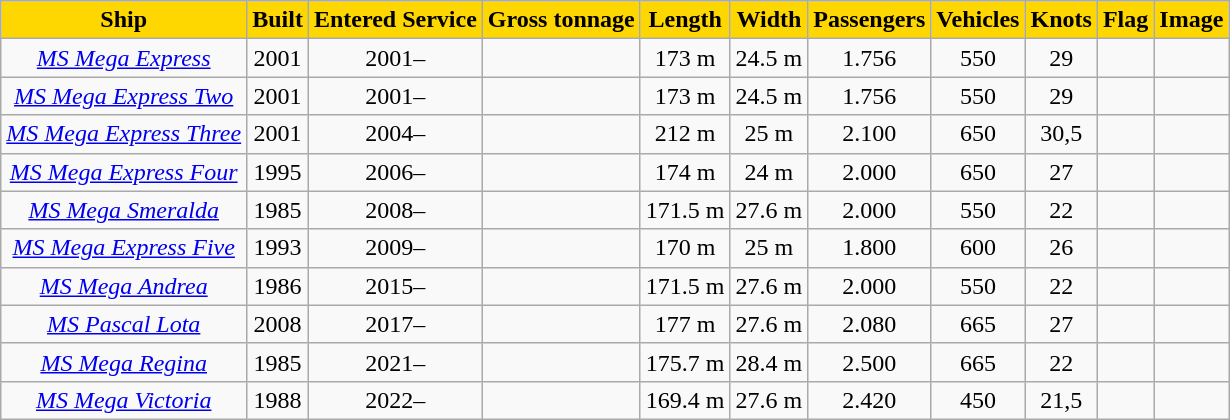<table class="wikitable" style="text-align:center">
<tr>
<th style="background:#FFD700">Ship</th>
<th style="background:#FFD700">Built</th>
<th style="background:#FFD700">Entered Service</th>
<th style="background:#FFD700">Gross tonnage</th>
<th style="background:#FFD700">Length</th>
<th style="background:#FFD700">Width</th>
<th style="background:#FFD700">Passengers</th>
<th style="background:#FFD700">Vehicles</th>
<th style="background:#FFD700">Knots</th>
<th style="background:#FFD700">Flag</th>
<th style="background:#FFD700">Image</th>
</tr>
<tr>
<td><em><a href='#'>MS Mega Express</a></em></td>
<td>2001</td>
<td>2001–</td>
<td></td>
<td>173 m</td>
<td>24.5 m</td>
<td>1.756</td>
<td>550</td>
<td>29</td>
<td></td>
<td></td>
</tr>
<tr>
<td><em><a href='#'>MS Mega Express Two</a></em></td>
<td>2001</td>
<td>2001–</td>
<td></td>
<td>173 m</td>
<td>24.5 m</td>
<td>1.756</td>
<td>550</td>
<td>29</td>
<td></td>
<td></td>
</tr>
<tr>
<td><em><a href='#'>MS Mega Express Three</a></em></td>
<td>2001</td>
<td>2004–</td>
<td></td>
<td>212 m</td>
<td>25 m</td>
<td>2.100</td>
<td>650</td>
<td>30,5</td>
<td></td>
<td></td>
</tr>
<tr>
<td><em><a href='#'>MS Mega Express Four</a></em></td>
<td>1995</td>
<td>2006–</td>
<td></td>
<td>174 m</td>
<td>24 m</td>
<td>2.000</td>
<td>650</td>
<td>27</td>
<td></td>
<td></td>
</tr>
<tr>
<td><em><a href='#'>MS Mega Smeralda</a></em></td>
<td>1985</td>
<td>2008–</td>
<td></td>
<td>171.5 m</td>
<td>27.6 m</td>
<td>2.000</td>
<td>550</td>
<td>22</td>
<td></td>
<td></td>
</tr>
<tr>
<td><em><a href='#'>MS Mega Express Five</a></em></td>
<td>1993</td>
<td>2009–</td>
<td></td>
<td>170 m</td>
<td>25 m</td>
<td>1.800</td>
<td>600</td>
<td>26</td>
<td></td>
<td></td>
</tr>
<tr>
<td><em><a href='#'>MS Mega Andrea</a></em></td>
<td>1986</td>
<td>2015–</td>
<td></td>
<td>171.5 m</td>
<td>27.6 m</td>
<td>2.000</td>
<td>550</td>
<td>22</td>
<td></td>
<td></td>
</tr>
<tr>
<td><em><a href='#'>MS Pascal Lota</a></em></td>
<td>2008</td>
<td>2017–</td>
<td></td>
<td>177 m</td>
<td>27.6 m</td>
<td>2.080</td>
<td>665</td>
<td>27</td>
<td></td>
<td></td>
</tr>
<tr>
<td><em><a href='#'>MS Mega Regina</a></em></td>
<td>1985</td>
<td>2021–</td>
<td></td>
<td>175.7 m</td>
<td>28.4 m</td>
<td>2.500</td>
<td>665</td>
<td>22</td>
<td></td>
<td></td>
</tr>
<tr>
<td><em><a href='#'>MS Mega Victoria</a></em></td>
<td>1988</td>
<td>2022–</td>
<td></td>
<td>169.4 m</td>
<td>27.6 m</td>
<td>2.420</td>
<td>450</td>
<td>21,5</td>
<td></td>
<td></td>
</tr>
</table>
